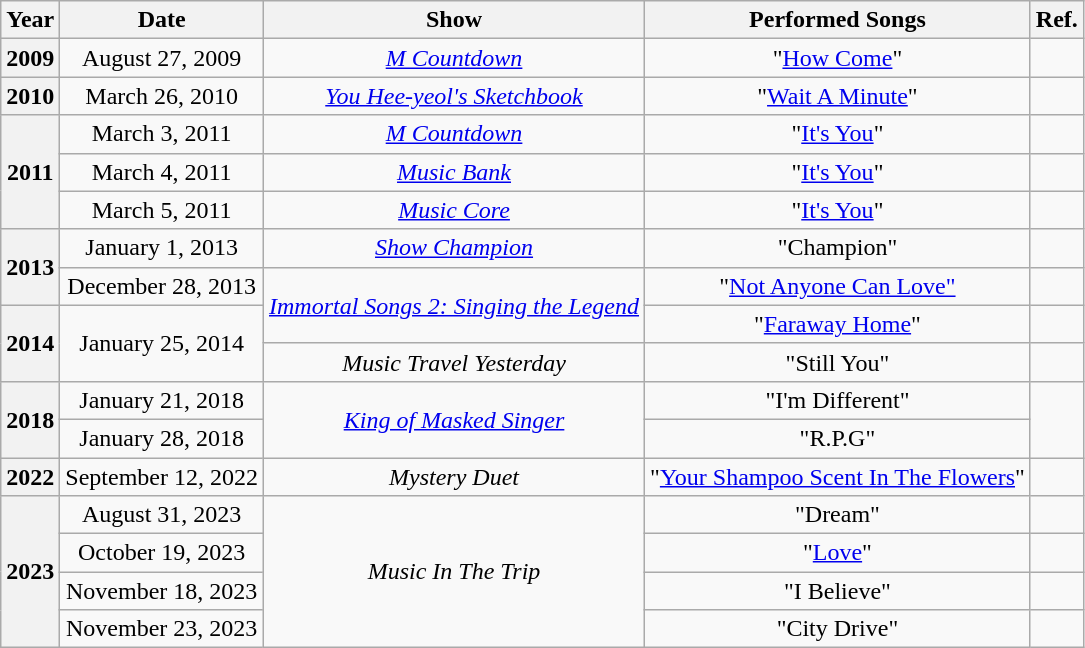<table class="wikitable plainrowheaders" style="text-align:center;">
<tr>
<th>Year</th>
<th>Date</th>
<th>Show</th>
<th>Performed Songs</th>
<th>Ref.</th>
</tr>
<tr>
<th scope="row">2009</th>
<td>August 27, 2009</td>
<td><em><a href='#'>M Countdown</a></em></td>
<td>"<a href='#'>How Come</a>"</td>
<td></td>
</tr>
<tr>
<th scope="row">2010</th>
<td>March 26, 2010</td>
<td><em><a href='#'>You Hee-yeol's Sketchbook</a></em></td>
<td>"<a href='#'>Wait A Minute</a>"</td>
<td></td>
</tr>
<tr>
<th rowspan="3" scope="row">2011</th>
<td>March 3, 2011</td>
<td><em><a href='#'>M Countdown</a></em></td>
<td>"<a href='#'>It's You</a>"</td>
<td></td>
</tr>
<tr>
<td>March 4, 2011</td>
<td><a href='#'><em>Music Bank</em></a></td>
<td>"<a href='#'>It's You</a>"</td>
<td></td>
</tr>
<tr>
<td>March 5, 2011</td>
<td><a href='#'><em>Music Core</em></a></td>
<td>"<a href='#'>It's You</a>"</td>
<td></td>
</tr>
<tr>
<th scope="row" rowspan="2">2013</th>
<td>January 1, 2013</td>
<td><em><a href='#'>Show Champion</a></em></td>
<td>"Champion"</td>
<td></td>
</tr>
<tr>
<td>December 28, 2013</td>
<td rowspan="2"><a href='#'><em>Immortal Songs 2: Singing the Legend</em></a></td>
<td>"<a href='#'>Not Anyone Can Love"</a></td>
<td></td>
</tr>
<tr>
<th rowspan="2" scope="row">2014</th>
<td rowspan="2">January 25, 2014</td>
<td>"<a href='#'>Faraway Home</a>"</td>
<td></td>
</tr>
<tr>
<td><em>Music Travel Yesterday</em></td>
<td>"Still You"</td>
<td></td>
</tr>
<tr>
<th rowspan="2" scope="row">2018</th>
<td>January 21, 2018</td>
<td rowspan="2"><a href='#'><em>King of Masked Singer</em></a></td>
<td>"I'm Different"</td>
<td rowspan="2"></td>
</tr>
<tr>
<td>January 28, 2018</td>
<td>"R.P.G"</td>
</tr>
<tr>
<th scope="row">2022</th>
<td>September 12, 2022</td>
<td><em>Mystery Duet</em></td>
<td>"<a href='#'>Your Shampoo Scent In The Flowers</a>"</td>
<td></td>
</tr>
<tr>
<th scope="row"  rowspan="4">2023</th>
<td>August 31, 2023</td>
<td rowspan="4"><em>Music In The Trip</em></td>
<td>"Dream"</td>
<td></td>
</tr>
<tr>
<td>October 19, 2023</td>
<td>"<a href='#'>Love</a>"</td>
<td></td>
</tr>
<tr>
<td>November 18, 2023</td>
<td>"I Believe"</td>
<td></td>
</tr>
<tr>
<td>November 23, 2023</td>
<td>"City Drive"</td>
<td></td>
</tr>
</table>
